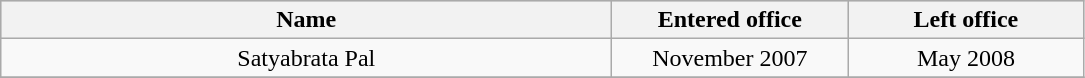<table class="wikitable" style="text-align:center">
<tr style="background:#cccccc">
<th scope="col" style="width: 400px;">Name</th>
<th scope="col" style="width: 150px;">Entered office</th>
<th scope="col" style="width: 150px;">Left office</th>
</tr>
<tr>
<td>Satyabrata Pal</td>
<td>November 2007</td>
<td>May 2008</td>
</tr>
<tr>
</tr>
</table>
